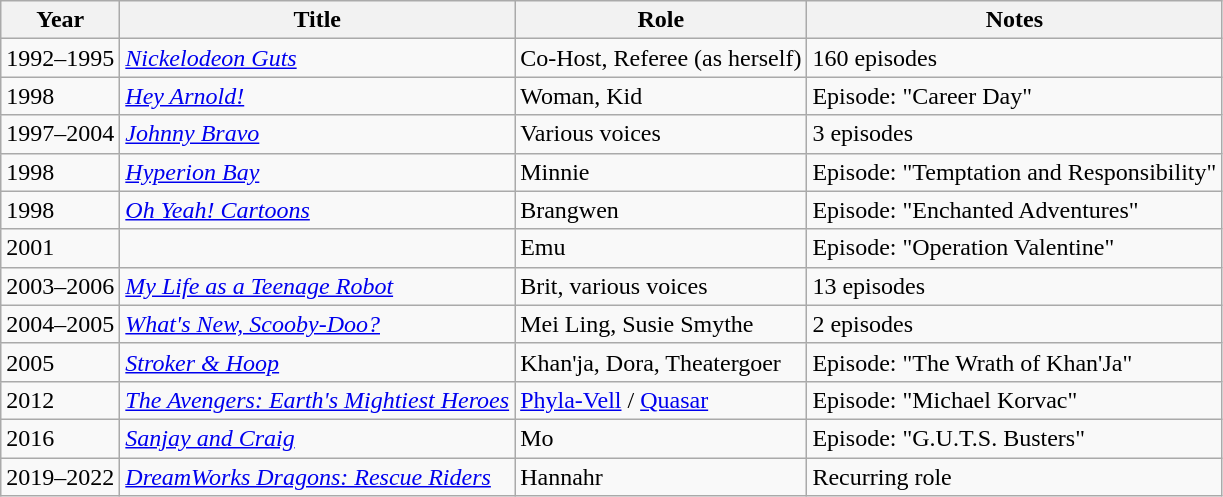<table class="wikitable sortable mw-collapsible">
<tr>
<th>Year</th>
<th>Title</th>
<th>Role</th>
<th>Notes</th>
</tr>
<tr rowspan="3">
<td>1992–1995</td>
<td><em><a href='#'>Nickelodeon Guts</a></em></td>
<td>Co-Host, Referee (as herself)</td>
<td>160 episodes</td>
</tr>
<tr>
<td>1998</td>
<td><em><a href='#'>Hey Arnold!</a></em></td>
<td>Woman, Kid</td>
<td>Episode: "Career Day"</td>
</tr>
<tr>
<td>1997–2004</td>
<td><em><a href='#'>Johnny Bravo</a></em></td>
<td>Various voices</td>
<td>3 episodes</td>
</tr>
<tr>
<td>1998</td>
<td><em><a href='#'>Hyperion Bay</a></em></td>
<td>Minnie</td>
<td>Episode: "Temptation and Responsibility"</td>
</tr>
<tr>
<td>1998</td>
<td><em><a href='#'>Oh Yeah! Cartoons</a></em></td>
<td>Brangwen</td>
<td>Episode: "Enchanted Adventures"</td>
</tr>
<tr>
<td>2001</td>
<td><em></em></td>
<td>Emu</td>
<td>Episode: "Operation Valentine"</td>
</tr>
<tr>
<td>2003–2006</td>
<td><em><a href='#'>My Life as a Teenage Robot</a></em></td>
<td>Brit, various voices</td>
<td>13 episodes</td>
</tr>
<tr>
<td>2004–2005</td>
<td><em><a href='#'>What's New, Scooby-Doo?</a></em></td>
<td>Mei Ling, Susie Smythe</td>
<td>2 episodes</td>
</tr>
<tr>
<td>2005</td>
<td><em><a href='#'>Stroker & Hoop</a></em></td>
<td>Khan'ja, Dora, Theatergoer</td>
<td>Episode: "The Wrath of Khan'Ja"</td>
</tr>
<tr>
<td>2012</td>
<td><em><a href='#'>The Avengers: Earth's Mightiest Heroes</a></em></td>
<td><a href='#'>Phyla-Vell</a> / <a href='#'>Quasar</a></td>
<td>Episode: "Michael Korvac"</td>
</tr>
<tr>
<td>2016</td>
<td><em><a href='#'>Sanjay and Craig</a></em></td>
<td>Mo</td>
<td>Episode: "G.U.T.S. Busters"</td>
</tr>
<tr>
<td>2019–2022</td>
<td><em><a href='#'>DreamWorks Dragons: Rescue Riders</a></em></td>
<td>Hannahr</td>
<td>Recurring role</td>
</tr>
</table>
